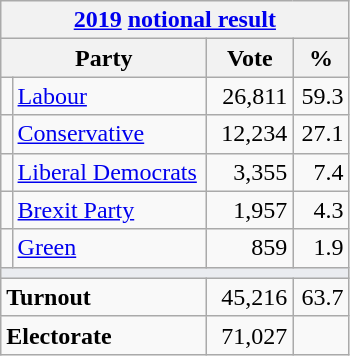<table class="wikitable">
<tr>
<th colspan="4"><a href='#'>2019</a> <a href='#'>notional result</a></th>
</tr>
<tr>
<th bgcolor="#DDDDFF" width="130px" colspan="2">Party</th>
<th bgcolor="#DDDDFF" width="50px">Vote</th>
<th bgcolor="#DDDDFF" width="30px">%</th>
</tr>
<tr>
<td></td>
<td><a href='#'>Labour</a></td>
<td align=right>26,811</td>
<td align=right>59.3</td>
</tr>
<tr>
<td></td>
<td><a href='#'>Conservative</a></td>
<td align=right>12,234</td>
<td align=right>27.1</td>
</tr>
<tr>
<td></td>
<td><a href='#'>Liberal Democrats</a></td>
<td align=right>3,355</td>
<td align=right>7.4</td>
</tr>
<tr>
<td></td>
<td><a href='#'>Brexit Party</a></td>
<td align=right>1,957</td>
<td align=right>4.3</td>
</tr>
<tr>
<td></td>
<td><a href='#'>Green</a></td>
<td align=right>859</td>
<td align=right>1.9</td>
</tr>
<tr>
<td colspan="4" bgcolor="#EAECF0"></td>
</tr>
<tr>
<td colspan="2"><strong>Turnout</strong></td>
<td align=right>45,216</td>
<td align=right>63.7</td>
</tr>
<tr>
<td colspan="2"><strong>Electorate</strong></td>
<td align=right>71,027</td>
</tr>
</table>
